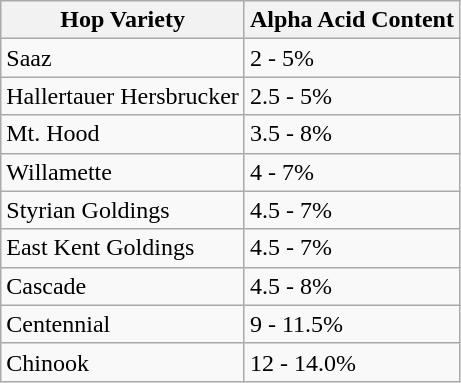<table class="wikitable">
<tr>
<th>Hop Variety</th>
<th>Alpha Acid Content</th>
</tr>
<tr>
<td>Saaz</td>
<td>2 - 5%</td>
</tr>
<tr>
<td>Hallertauer Hersbrucker</td>
<td>2.5 - 5%</td>
</tr>
<tr>
<td>Mt. Hood</td>
<td>3.5 - 8%</td>
</tr>
<tr>
<td>Willamette</td>
<td>4 - 7%</td>
</tr>
<tr>
<td>Styrian Goldings</td>
<td>4.5 - 7%</td>
</tr>
<tr>
<td>East Kent Goldings</td>
<td>4.5 - 7%</td>
</tr>
<tr>
<td>Cascade</td>
<td>4.5 - 8%</td>
</tr>
<tr>
<td>Centennial</td>
<td>9 - 11.5%</td>
</tr>
<tr>
<td>Chinook</td>
<td>12 - 14.0%</td>
</tr>
</table>
